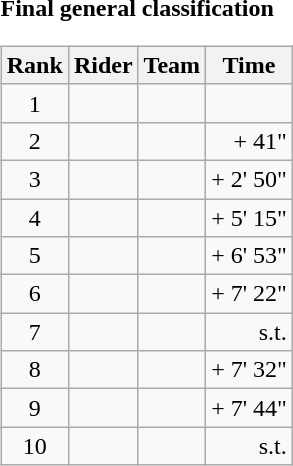<table>
<tr>
<td><strong>Final general classification</strong><br><table class="wikitable">
<tr>
<th scope="col">Rank</th>
<th scope="col">Rider</th>
<th scope="col">Team</th>
<th scope="col">Time</th>
</tr>
<tr>
<td style="text-align:center;">1</td>
<td></td>
<td></td>
<td style="text-align:right;"></td>
</tr>
<tr>
<td style="text-align:center;">2</td>
<td></td>
<td></td>
<td style="text-align:right;">+ 41"</td>
</tr>
<tr>
<td style="text-align:center;">3</td>
<td></td>
<td></td>
<td style="text-align:right;">+ 2' 50"</td>
</tr>
<tr>
<td style="text-align:center;">4</td>
<td></td>
<td></td>
<td style="text-align:right;">+ 5' 15"</td>
</tr>
<tr>
<td style="text-align:center;">5</td>
<td></td>
<td></td>
<td style="text-align:right;">+ 6' 53"</td>
</tr>
<tr>
<td style="text-align:center;">6</td>
<td></td>
<td></td>
<td style="text-align:right;">+ 7' 22"</td>
</tr>
<tr>
<td style="text-align:center;">7</td>
<td></td>
<td></td>
<td style="text-align:right;">s.t.</td>
</tr>
<tr>
<td style="text-align:center;">8</td>
<td></td>
<td></td>
<td style="text-align:right;">+ 7' 32"</td>
</tr>
<tr>
<td style="text-align:center;">9</td>
<td></td>
<td></td>
<td style="text-align:right;">+ 7' 44"</td>
</tr>
<tr>
<td style="text-align:center;">10</td>
<td></td>
<td></td>
<td style="text-align:right;">s.t.</td>
</tr>
</table>
</td>
</tr>
</table>
